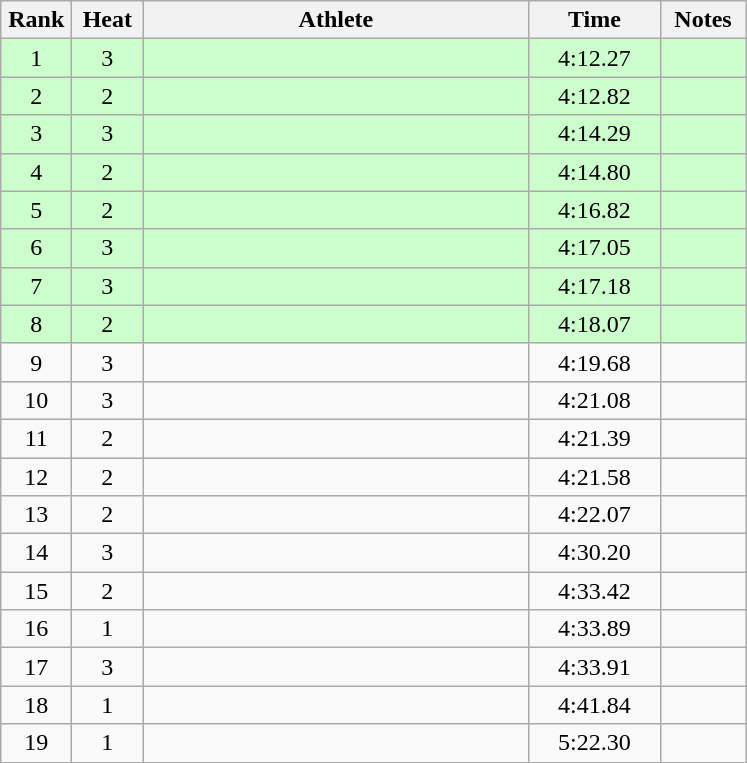<table class="wikitable" style="text-align:center">
<tr>
<th width=40>Rank</th>
<th width=40>Heat</th>
<th width=250>Athlete</th>
<th width=80>Time</th>
<th width=50>Notes</th>
</tr>
<tr bgcolor=ccffcc>
<td>1</td>
<td>3</td>
<td align=left></td>
<td>4:12.27</td>
<td></td>
</tr>
<tr bgcolor=ccffcc>
<td>2</td>
<td>2</td>
<td align=left></td>
<td>4:12.82</td>
<td></td>
</tr>
<tr bgcolor=ccffcc>
<td>3</td>
<td>3</td>
<td align=left></td>
<td>4:14.29</td>
<td></td>
</tr>
<tr bgcolor=ccffcc>
<td>4</td>
<td>2</td>
<td align=left></td>
<td>4:14.80</td>
<td></td>
</tr>
<tr bgcolor=ccffcc>
<td>5</td>
<td>2</td>
<td align=left></td>
<td>4:16.82</td>
<td></td>
</tr>
<tr bgcolor=ccffcc>
<td>6</td>
<td>3</td>
<td align=left></td>
<td>4:17.05</td>
<td></td>
</tr>
<tr bgcolor=ccffcc>
<td>7</td>
<td>3</td>
<td align=left></td>
<td>4:17.18</td>
<td></td>
</tr>
<tr bgcolor=ccffcc>
<td>8</td>
<td>2</td>
<td align=left></td>
<td>4:18.07</td>
<td></td>
</tr>
<tr>
<td>9</td>
<td>3</td>
<td align=left></td>
<td>4:19.68</td>
<td></td>
</tr>
<tr>
<td>10</td>
<td>3</td>
<td align=left></td>
<td>4:21.08</td>
<td></td>
</tr>
<tr>
<td>11</td>
<td>2</td>
<td align=left></td>
<td>4:21.39</td>
<td></td>
</tr>
<tr>
<td>12</td>
<td>2</td>
<td align=left></td>
<td>4:21.58</td>
<td></td>
</tr>
<tr>
<td>13</td>
<td>2</td>
<td align=left></td>
<td>4:22.07</td>
<td></td>
</tr>
<tr>
<td>14</td>
<td>3</td>
<td align=left></td>
<td>4:30.20</td>
<td></td>
</tr>
<tr>
<td>15</td>
<td>2</td>
<td align=left></td>
<td>4:33.42</td>
<td></td>
</tr>
<tr>
<td>16</td>
<td>1</td>
<td align=left></td>
<td>4:33.89</td>
<td></td>
</tr>
<tr>
<td>17</td>
<td>3</td>
<td align=left></td>
<td>4:33.91</td>
<td></td>
</tr>
<tr>
<td>18</td>
<td>1</td>
<td align=left></td>
<td>4:41.84</td>
<td></td>
</tr>
<tr>
<td>19</td>
<td>1</td>
<td align=left></td>
<td>5:22.30</td>
<td></td>
</tr>
</table>
